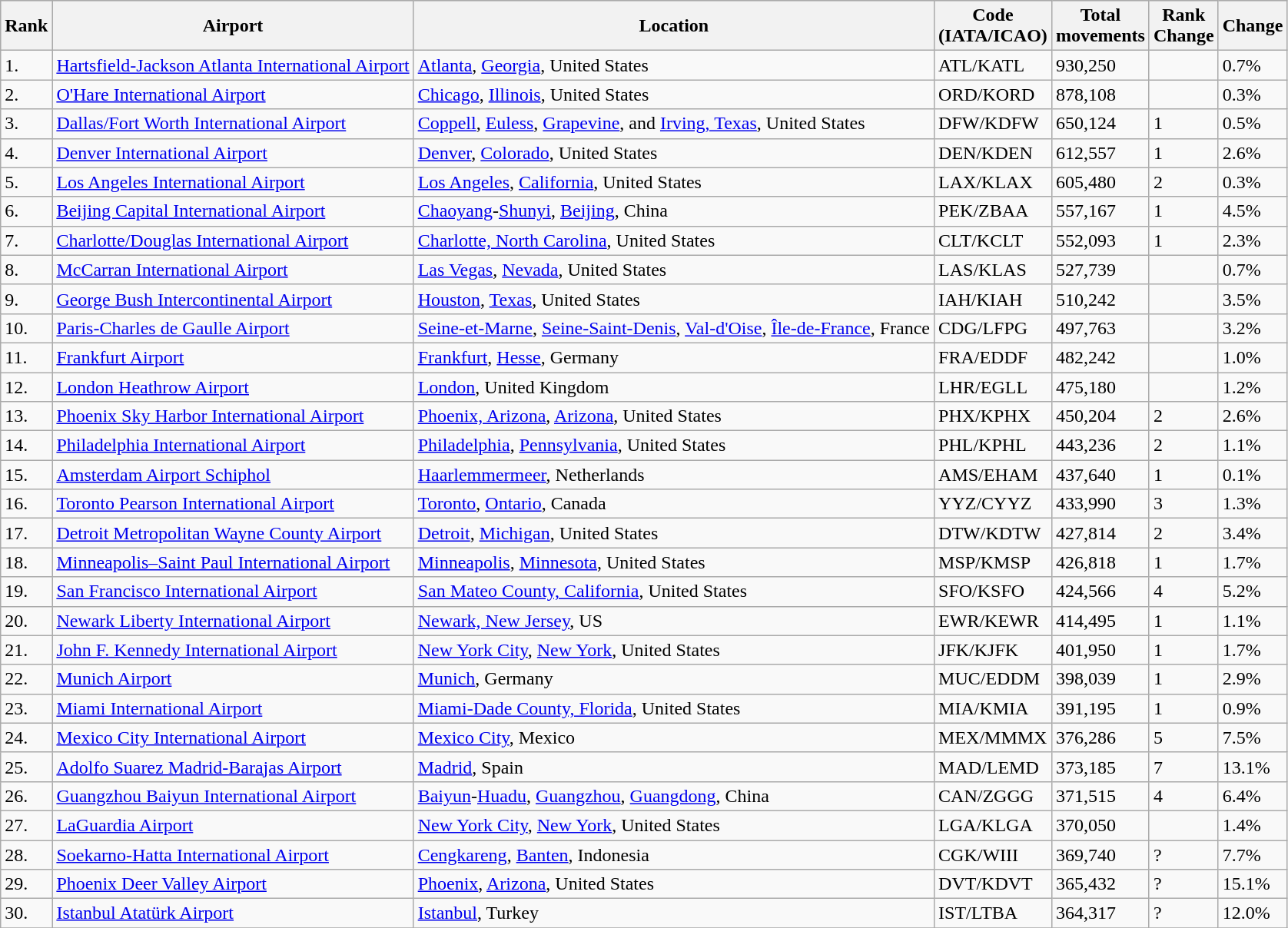<table class="wikitable sortable" width= align=>
<tr style="background:lightgrey;">
<th>Rank</th>
<th>Airport</th>
<th>Location</th>
<th>Code<br>(IATA/ICAO)</th>
<th>Total<br>movements</th>
<th>Rank<br>Change</th>
<th>Change</th>
</tr>
<tr>
<td>1.</td>
<td> <a href='#'>Hartsfield-Jackson Atlanta International Airport</a></td>
<td><a href='#'>Atlanta</a>, <a href='#'>Georgia</a>, United States</td>
<td>ATL/KATL</td>
<td>930,250</td>
<td></td>
<td> 0.7%</td>
</tr>
<tr>
<td>2.</td>
<td> <a href='#'>O'Hare International Airport</a></td>
<td><a href='#'>Chicago</a>, <a href='#'>Illinois</a>, United States</td>
<td>ORD/KORD</td>
<td>878,108</td>
<td></td>
<td> 0.3%</td>
</tr>
<tr>
<td>3.</td>
<td> <a href='#'>Dallas/Fort Worth International Airport</a></td>
<td><a href='#'>Coppell</a>, <a href='#'>Euless</a>, <a href='#'>Grapevine</a>, and <a href='#'>Irving, Texas</a>, United States</td>
<td>DFW/KDFW</td>
<td>650,124</td>
<td>1</td>
<td> 0.5%</td>
</tr>
<tr>
<td>4.</td>
<td> <a href='#'>Denver International Airport</a></td>
<td><a href='#'>Denver</a>, <a href='#'>Colorado</a>, United States</td>
<td>DEN/KDEN</td>
<td>612,557</td>
<td>1</td>
<td> 2.6%</td>
</tr>
<tr>
<td>5.</td>
<td> <a href='#'>Los Angeles International Airport</a></td>
<td><a href='#'>Los Angeles</a>, <a href='#'>California</a>, United States</td>
<td>LAX/KLAX</td>
<td>605,480</td>
<td>2</td>
<td> 0.3%</td>
</tr>
<tr>
<td>6.</td>
<td> <a href='#'>Beijing Capital International Airport</a></td>
<td><a href='#'>Chaoyang</a>-<a href='#'>Shunyi</a>, <a href='#'>Beijing</a>, China</td>
<td>PEK/ZBAA</td>
<td>557,167</td>
<td>1</td>
<td> 4.5%</td>
</tr>
<tr>
<td>7.</td>
<td> <a href='#'>Charlotte/Douglas International Airport</a></td>
<td><a href='#'>Charlotte, North Carolina</a>, United States</td>
<td>CLT/KCLT</td>
<td>552,093</td>
<td>1</td>
<td> 2.3%</td>
</tr>
<tr>
<td>8.</td>
<td> <a href='#'>McCarran International Airport</a></td>
<td><a href='#'>Las Vegas</a>, <a href='#'>Nevada</a>, United States</td>
<td>LAS/KLAS</td>
<td>527,739</td>
<td></td>
<td> 0.7%</td>
</tr>
<tr>
<td>9.</td>
<td> <a href='#'>George Bush Intercontinental Airport</a></td>
<td><a href='#'>Houston</a>, <a href='#'>Texas</a>, United States</td>
<td>IAH/KIAH</td>
<td>510,242</td>
<td></td>
<td> 3.5%</td>
</tr>
<tr>
<td>10.</td>
<td> <a href='#'>Paris-Charles de Gaulle Airport</a></td>
<td><a href='#'>Seine-et-Marne</a>, <a href='#'>Seine-Saint-Denis</a>, <a href='#'>Val-d'Oise</a>, <a href='#'>Île-de-France</a>, France</td>
<td>CDG/LFPG</td>
<td>497,763</td>
<td></td>
<td> 3.2%</td>
</tr>
<tr>
<td>11.</td>
<td> <a href='#'>Frankfurt Airport</a></td>
<td><a href='#'>Frankfurt</a>, <a href='#'>Hesse</a>, Germany</td>
<td>FRA/EDDF</td>
<td>482,242</td>
<td></td>
<td> 1.0%</td>
</tr>
<tr>
<td>12.</td>
<td> <a href='#'>London Heathrow Airport</a></td>
<td><a href='#'>London</a>, United Kingdom</td>
<td>LHR/EGLL</td>
<td>475,180</td>
<td></td>
<td> 1.2%</td>
</tr>
<tr>
<td>13.</td>
<td> <a href='#'>Phoenix Sky Harbor International Airport</a></td>
<td><a href='#'>Phoenix, Arizona</a>, <a href='#'>Arizona</a>, United States</td>
<td>PHX/KPHX</td>
<td>450,204</td>
<td> 2</td>
<td> 2.6%</td>
</tr>
<tr>
<td>14.</td>
<td> <a href='#'>Philadelphia International Airport</a></td>
<td><a href='#'>Philadelphia</a>, <a href='#'>Pennsylvania</a>, United States</td>
<td>PHL/KPHL</td>
<td>443,236</td>
<td> 2</td>
<td> 1.1%</td>
</tr>
<tr>
<td>15.</td>
<td> <a href='#'>Amsterdam Airport Schiphol</a></td>
<td><a href='#'>Haarlemmermeer</a>, Netherlands</td>
<td>AMS/EHAM</td>
<td>437,640</td>
<td> 1</td>
<td> 0.1%</td>
</tr>
<tr>
<td>16.</td>
<td> <a href='#'>Toronto Pearson International Airport</a></td>
<td><a href='#'>Toronto</a>, <a href='#'>Ontario</a>, Canada</td>
<td>YYZ/CYYZ</td>
<td>433,990</td>
<td> 3</td>
<td> 1.3%</td>
</tr>
<tr>
<td>17.</td>
<td> <a href='#'>Detroit Metropolitan Wayne County Airport</a></td>
<td><a href='#'>Detroit</a>, <a href='#'>Michigan</a>, United States</td>
<td>DTW/KDTW</td>
<td>427,814</td>
<td> 2</td>
<td> 3.4%</td>
</tr>
<tr>
<td>18.</td>
<td> <a href='#'>Minneapolis–Saint Paul International Airport</a></td>
<td><a href='#'>Minneapolis</a>, <a href='#'>Minnesota</a>, United States</td>
<td>MSP/KMSP</td>
<td>426,818</td>
<td> 1</td>
<td> 1.7%</td>
</tr>
<tr>
<td>19.</td>
<td> <a href='#'>San Francisco International Airport</a></td>
<td><a href='#'>San Mateo County, California</a>, United States</td>
<td>SFO/KSFO</td>
<td>424,566</td>
<td>4</td>
<td> 5.2%</td>
</tr>
<tr>
<td>20.</td>
<td> <a href='#'>Newark Liberty International Airport</a></td>
<td><a href='#'>Newark, New Jersey</a>, US</td>
<td>EWR/KEWR</td>
<td>414,495</td>
<td>1</td>
<td> 1.1%</td>
</tr>
<tr>
<td>21.</td>
<td> <a href='#'>John F. Kennedy International Airport</a></td>
<td><a href='#'>New York City</a>, <a href='#'>New York</a>, United States</td>
<td>JFK/KJFK</td>
<td>401,950</td>
<td>1</td>
<td> 1.7%</td>
</tr>
<tr>
<td>22.</td>
<td> <a href='#'>Munich Airport</a></td>
<td><a href='#'>Munich</a>, Germany</td>
<td>MUC/EDDM</td>
<td>398,039</td>
<td>1</td>
<td> 2.9%</td>
</tr>
<tr>
<td>23.</td>
<td> <a href='#'>Miami International Airport</a></td>
<td><a href='#'>Miami-Dade County, Florida</a>, United States</td>
<td>MIA/KMIA</td>
<td>391,195</td>
<td>1</td>
<td> 0.9%</td>
</tr>
<tr>
<td>24.</td>
<td> <a href='#'>Mexico City International Airport</a></td>
<td><a href='#'>Mexico City</a>, Mexico</td>
<td>MEX/MMMX</td>
<td>376,286</td>
<td>5</td>
<td> 7.5%</td>
</tr>
<tr>
<td>25.</td>
<td> <a href='#'>Adolfo Suarez Madrid-Barajas Airport</a></td>
<td><a href='#'>Madrid</a>, Spain</td>
<td>MAD/LEMD</td>
<td>373,185</td>
<td>7</td>
<td> 13.1%</td>
</tr>
<tr>
<td>26.</td>
<td> <a href='#'>Guangzhou Baiyun International Airport</a></td>
<td><a href='#'>Baiyun</a>-<a href='#'>Huadu</a>, <a href='#'>Guangzhou</a>, <a href='#'>Guangdong</a>, China</td>
<td>CAN/ZGGG</td>
<td>371,515</td>
<td>4</td>
<td> 6.4%</td>
</tr>
<tr>
<td>27.</td>
<td> <a href='#'>LaGuardia Airport</a></td>
<td><a href='#'>New York City</a>, <a href='#'>New York</a>, United States</td>
<td>LGA/KLGA</td>
<td>370,050</td>
<td></td>
<td> 1.4%</td>
</tr>
<tr>
<td>28.</td>
<td> <a href='#'>Soekarno-Hatta International Airport</a></td>
<td><a href='#'>Cengkareng</a>, <a href='#'>Banten</a>, Indonesia</td>
<td>CGK/WIII</td>
<td>369,740</td>
<td>?</td>
<td>7.7%</td>
</tr>
<tr>
<td>29.</td>
<td> <a href='#'>Phoenix Deer Valley Airport</a></td>
<td><a href='#'>Phoenix</a>, <a href='#'>Arizona</a>, United States</td>
<td>DVT/KDVT</td>
<td>365,432</td>
<td>?</td>
<td>15.1%</td>
</tr>
<tr>
<td>30.</td>
<td> <a href='#'>Istanbul Atatürk Airport</a></td>
<td><a href='#'>Istanbul</a>, Turkey</td>
<td>IST/LTBA</td>
<td>364,317</td>
<td>?</td>
<td>12.0%</td>
</tr>
<tr>
</tr>
</table>
